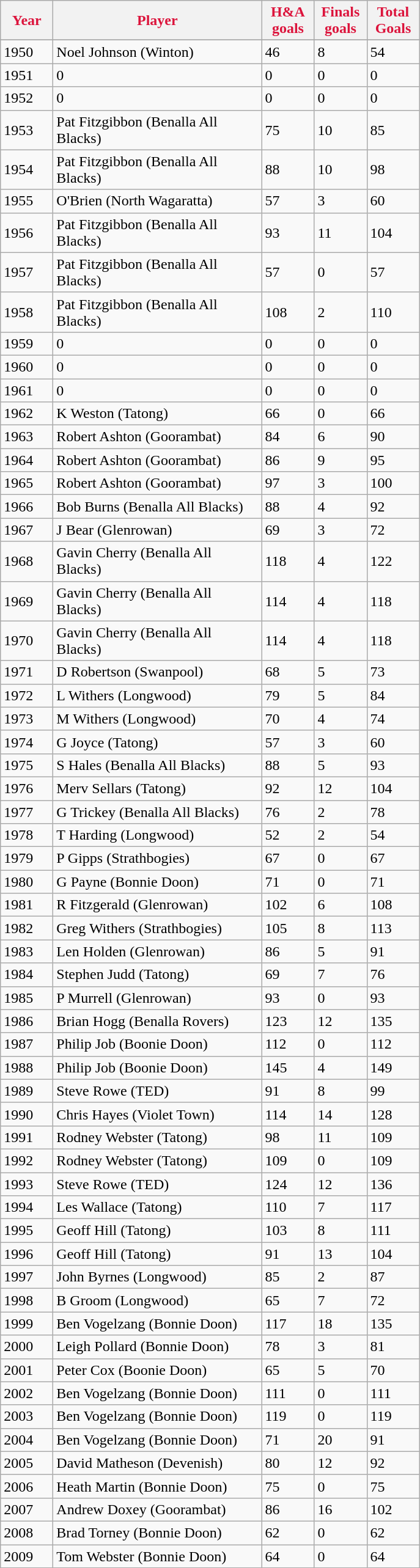<table class="wikitable">
<tr>
<th style="color:crimson" width="50">Year</th>
<th style="color:crimson" width="220">Player</th>
<th style="color:crimson" width="50">H&A goals</th>
<th style="color:crimson" width="50">Finals goals</th>
<th style="color:crimson" width="50">Total Goals</th>
</tr>
<tr>
</tr>
<tr>
<td>1950</td>
<td>Noel Johnson (Winton)</td>
<td>46</td>
<td>8</td>
<td>54</td>
</tr>
<tr>
<td>1951</td>
<td>0</td>
<td>0</td>
<td>0</td>
<td>0</td>
</tr>
<tr>
<td>1952</td>
<td>0</td>
<td>0</td>
<td>0</td>
<td>0</td>
</tr>
<tr>
<td>1953</td>
<td>Pat Fitzgibbon (Benalla All Blacks)</td>
<td>75</td>
<td>10</td>
<td>85</td>
</tr>
<tr>
<td>1954</td>
<td>Pat Fitzgibbon (Benalla All Blacks)</td>
<td>88</td>
<td>10</td>
<td>98</td>
</tr>
<tr>
<td>1955</td>
<td>O'Brien (North Wagaratta)</td>
<td>57</td>
<td>3</td>
<td>60</td>
</tr>
<tr>
<td>1956</td>
<td>Pat Fitzgibbon (Benalla All Blacks)</td>
<td>93</td>
<td>11</td>
<td>104</td>
</tr>
<tr>
<td>1957</td>
<td>Pat Fitzgibbon (Benalla All Blacks)</td>
<td>57</td>
<td>0</td>
<td>57</td>
</tr>
<tr>
<td>1958</td>
<td>Pat Fitzgibbon (Benalla All Blacks)</td>
<td>108</td>
<td>2</td>
<td>110</td>
</tr>
<tr>
<td>1959</td>
<td>0</td>
<td>0</td>
<td>0</td>
<td>0</td>
</tr>
<tr>
<td>1960</td>
<td>0</td>
<td>0</td>
<td>0</td>
<td>0</td>
</tr>
<tr>
<td>1961</td>
<td>0</td>
<td>0</td>
<td>0</td>
<td>0</td>
</tr>
<tr>
<td>1962</td>
<td>K Weston (Tatong)</td>
<td>66</td>
<td>0</td>
<td>66</td>
</tr>
<tr>
<td>1963</td>
<td>Robert Ashton (Goorambat)</td>
<td>84</td>
<td>6</td>
<td>90</td>
</tr>
<tr>
<td>1964</td>
<td>Robert Ashton (Goorambat)</td>
<td>86</td>
<td>9</td>
<td>95</td>
</tr>
<tr>
<td>1965</td>
<td>Robert Ashton (Goorambat)</td>
<td>97</td>
<td>3</td>
<td>100</td>
</tr>
<tr>
<td>1966</td>
<td>Bob Burns (Benalla All Blacks)</td>
<td>88</td>
<td>4</td>
<td>92</td>
</tr>
<tr>
<td>1967</td>
<td>J Bear (Glenrowan)</td>
<td>69</td>
<td>3</td>
<td>72</td>
</tr>
<tr>
<td>1968</td>
<td>Gavin Cherry (Benalla All Blacks)</td>
<td>118</td>
<td>4</td>
<td>122</td>
</tr>
<tr>
<td>1969</td>
<td>Gavin Cherry (Benalla All Blacks)</td>
<td>114</td>
<td>4</td>
<td>118</td>
</tr>
<tr>
<td>1970</td>
<td>Gavin Cherry (Benalla All Blacks)</td>
<td>114</td>
<td>4</td>
<td>118</td>
</tr>
<tr>
<td>1971</td>
<td>D Robertson (Swanpool)</td>
<td>68</td>
<td>5</td>
<td>73</td>
</tr>
<tr>
<td>1972</td>
<td>L Withers (Longwood)</td>
<td>79</td>
<td>5</td>
<td>84</td>
</tr>
<tr>
<td>1973</td>
<td>M Withers (Longwood)</td>
<td>70</td>
<td>4</td>
<td>74</td>
</tr>
<tr>
<td>1974</td>
<td>G Joyce (Tatong)</td>
<td>57</td>
<td>3</td>
<td>60</td>
</tr>
<tr>
<td>1975</td>
<td>S Hales (Benalla All Blacks)</td>
<td>88</td>
<td>5</td>
<td>93</td>
</tr>
<tr>
<td>1976</td>
<td>Merv Sellars (Tatong)</td>
<td>92</td>
<td>12</td>
<td>104</td>
</tr>
<tr>
<td>1977</td>
<td>G Trickey (Benalla All Blacks)</td>
<td>76</td>
<td>2</td>
<td>78</td>
</tr>
<tr>
<td>1978</td>
<td>T Harding (Longwood)</td>
<td>52</td>
<td>2</td>
<td>54</td>
</tr>
<tr>
<td>1979</td>
<td>P Gipps (Strathbogies)</td>
<td>67</td>
<td>0</td>
<td>67</td>
</tr>
<tr>
<td>1980</td>
<td>G Payne (Bonnie Doon)</td>
<td>71</td>
<td>0</td>
<td>71</td>
</tr>
<tr>
<td>1981</td>
<td>R Fitzgerald (Glenrowan)</td>
<td>102</td>
<td>6</td>
<td>108</td>
</tr>
<tr>
<td>1982</td>
<td>Greg Withers (Strathbogies)</td>
<td>105</td>
<td>8</td>
<td>113</td>
</tr>
<tr>
<td>1983</td>
<td>Len Holden (Glenrowan)</td>
<td>86</td>
<td>5</td>
<td>91</td>
</tr>
<tr>
<td>1984</td>
<td>Stephen Judd (Tatong)</td>
<td>69</td>
<td>7</td>
<td>76</td>
</tr>
<tr>
<td>1985</td>
<td>P Murrell (Glenrowan)</td>
<td>93</td>
<td>0</td>
<td>93</td>
</tr>
<tr>
<td>1986</td>
<td>Brian Hogg (Benalla Rovers)</td>
<td>123</td>
<td>12</td>
<td>135</td>
</tr>
<tr>
<td>1987</td>
<td>Philip Job (Boonie Doon)</td>
<td>112</td>
<td>0</td>
<td>112</td>
</tr>
<tr>
<td>1988</td>
<td>Philip Job (Boonie Doon)</td>
<td>145</td>
<td>4</td>
<td>149</td>
</tr>
<tr>
<td>1989</td>
<td>Steve Rowe (TED)</td>
<td>91</td>
<td>8</td>
<td>99</td>
</tr>
<tr>
<td>1990</td>
<td>Chris Hayes (Violet Town)</td>
<td>114</td>
<td>14</td>
<td>128</td>
</tr>
<tr>
<td>1991</td>
<td>Rodney Webster (Tatong)</td>
<td>98</td>
<td>11</td>
<td>109</td>
</tr>
<tr>
<td>1992</td>
<td>Rodney Webster (Tatong)</td>
<td>109</td>
<td>0</td>
<td>109</td>
</tr>
<tr>
<td>1993</td>
<td>Steve Rowe (TED)</td>
<td>124</td>
<td>12</td>
<td>136</td>
</tr>
<tr>
<td>1994</td>
<td>Les Wallace (Tatong)</td>
<td>110</td>
<td>7</td>
<td>117</td>
</tr>
<tr>
<td>1995</td>
<td>Geoff Hill (Tatong)</td>
<td>103</td>
<td>8</td>
<td>111</td>
</tr>
<tr>
<td>1996</td>
<td>Geoff Hill (Tatong)</td>
<td>91</td>
<td>13</td>
<td>104</td>
</tr>
<tr>
<td>1997</td>
<td>John Byrnes (Longwood)</td>
<td>85</td>
<td>2</td>
<td>87</td>
</tr>
<tr>
<td>1998</td>
<td>B Groom (Longwood)</td>
<td>65</td>
<td>7</td>
<td>72</td>
</tr>
<tr>
<td>1999</td>
<td>Ben Vogelzang (Bonnie Doon)</td>
<td>117</td>
<td>18</td>
<td>135</td>
</tr>
<tr>
<td>2000</td>
<td>Leigh Pollard (Bonnie Doon)</td>
<td>78</td>
<td>3</td>
<td>81</td>
</tr>
<tr>
<td>2001</td>
<td>Peter Cox (Boonie Doon)</td>
<td>65</td>
<td>5</td>
<td>70</td>
</tr>
<tr>
<td>2002</td>
<td>Ben Vogelzang (Bonnie Doon)</td>
<td>111</td>
<td>0</td>
<td>111</td>
</tr>
<tr>
<td>2003</td>
<td>Ben Vogelzang (Bonnie Doon)</td>
<td>119</td>
<td>0</td>
<td>119</td>
</tr>
<tr>
<td>2004</td>
<td>Ben Vogelzang (Bonnie Doon)</td>
<td>71</td>
<td>20</td>
<td>91</td>
</tr>
<tr>
<td>2005</td>
<td>David Matheson (Devenish)</td>
<td>80</td>
<td>12</td>
<td>92</td>
</tr>
<tr>
<td>2006</td>
<td>Heath Martin (Bonnie Doon)</td>
<td>75</td>
<td>0</td>
<td>75</td>
</tr>
<tr>
<td>2007</td>
<td>Andrew Doxey (Goorambat)</td>
<td>86</td>
<td>16</td>
<td>102</td>
</tr>
<tr>
<td>2008</td>
<td>Brad Torney (Bonnie Doon)</td>
<td>62</td>
<td>0</td>
<td>62</td>
</tr>
<tr>
<td>2009</td>
<td>Tom Webster (Bonnie Doon)</td>
<td>64</td>
<td>0</td>
<td>64</td>
</tr>
</table>
